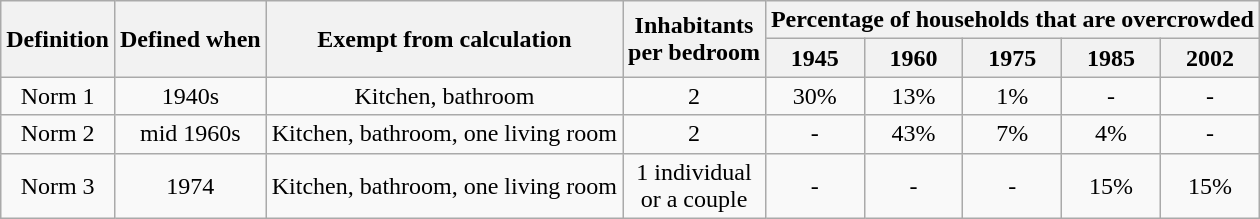<table class=wikitable style="text-align:center">
<tr>
<th rowspan=2>Definition</th>
<th rowspan=2>Defined when</th>
<th rowspan=2>Exempt from calculation</th>
<th rowspan=2>Inhabitants<br>per bedroom</th>
<th colspan=5>Percentage of households that are overcrowded</th>
</tr>
<tr>
<th>1945</th>
<th>1960</th>
<th>1975</th>
<th>1985</th>
<th>2002</th>
</tr>
<tr>
<td>Norm 1</td>
<td>1940s</td>
<td>Kitchen, bathroom</td>
<td>2</td>
<td>30%</td>
<td>13%</td>
<td>1%</td>
<td>-</td>
<td>-</td>
</tr>
<tr>
<td>Norm 2</td>
<td>mid 1960s</td>
<td>Kitchen, bathroom, one living room</td>
<td>2</td>
<td>-</td>
<td>43%</td>
<td>7%</td>
<td>4%</td>
<td>-</td>
</tr>
<tr>
<td>Norm 3</td>
<td>1974</td>
<td>Kitchen, bathroom, one living room</td>
<td>1 individual<br>or a couple</td>
<td>-</td>
<td>-</td>
<td>-</td>
<td>15%</td>
<td>15%</td>
</tr>
</table>
